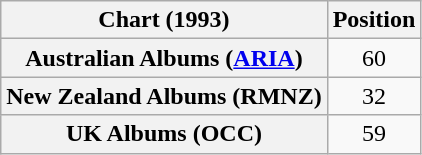<table class="wikitable plainrowheaders sortable">
<tr>
<th>Chart (1993)</th>
<th>Position</th>
</tr>
<tr>
<th scope="row">Australian Albums (<a href='#'>ARIA</a>)</th>
<td align="center">60</td>
</tr>
<tr>
<th scope="row">New Zealand Albums (RMNZ)</th>
<td align="center">32</td>
</tr>
<tr>
<th scope="row">UK Albums (OCC)</th>
<td align="center">59</td>
</tr>
</table>
